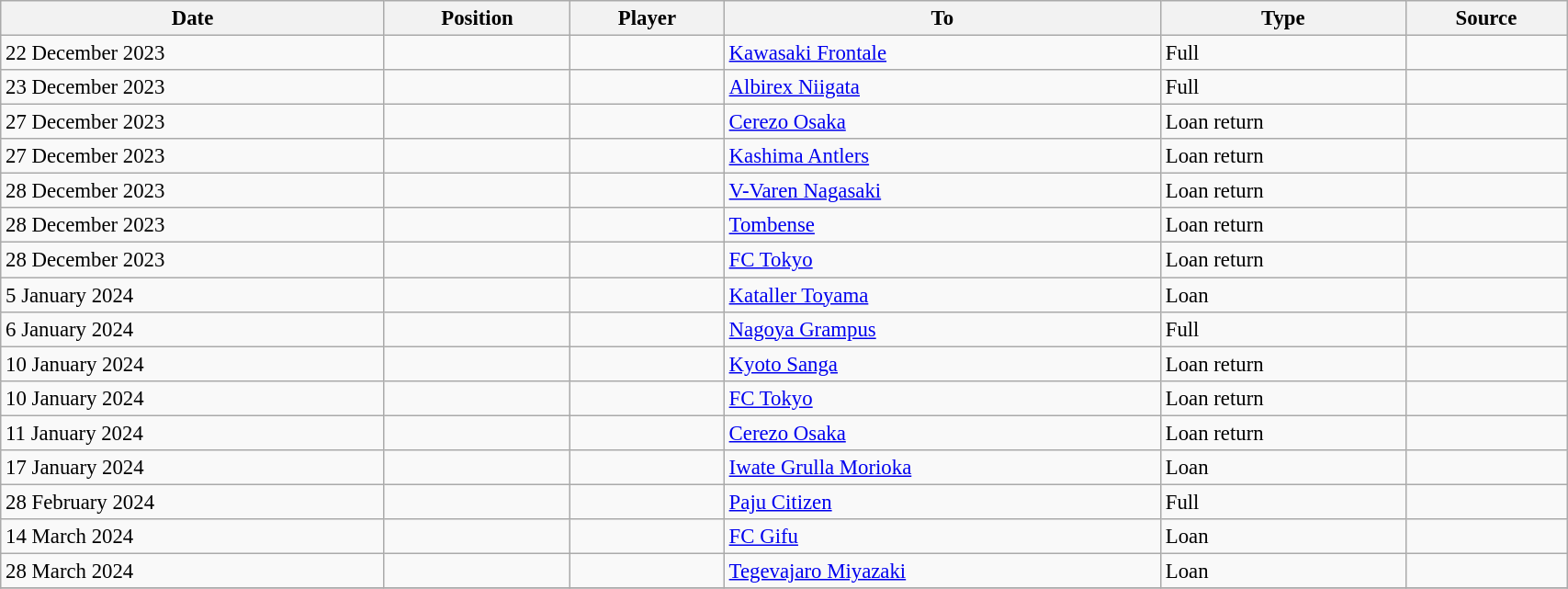<table class="wikitable sortable" style="width:90%; text-align:center; font-size:95%; text-align:left;">
<tr>
<th>Date</th>
<th>Position</th>
<th>Player</th>
<th>To</th>
<th>Type</th>
<th>Source</th>
</tr>
<tr>
<td>22 December 2023</td>
<td></td>
<td></td>
<td> <a href='#'>Kawasaki Frontale</a></td>
<td>Full</td>
<td></td>
</tr>
<tr>
<td>23 December 2023</td>
<td></td>
<td></td>
<td> <a href='#'>Albirex Niigata</a></td>
<td>Full</td>
<td></td>
</tr>
<tr>
<td>27 December 2023</td>
<td></td>
<td></td>
<td> <a href='#'>Cerezo Osaka</a></td>
<td>Loan return</td>
<td></td>
</tr>
<tr>
<td>27 December 2023</td>
<td></td>
<td></td>
<td> <a href='#'>Kashima Antlers</a></td>
<td>Loan return</td>
<td></td>
</tr>
<tr>
<td>28 December 2023</td>
<td></td>
<td></td>
<td> <a href='#'>V-Varen Nagasaki</a></td>
<td>Loan return</td>
<td></td>
</tr>
<tr>
<td>28 December 2023</td>
<td></td>
<td></td>
<td> <a href='#'>Tombense</a></td>
<td>Loan return</td>
<td></td>
</tr>
<tr>
<td>28 December 2023</td>
<td></td>
<td></td>
<td> <a href='#'>FC Tokyo</a></td>
<td>Loan return</td>
<td></td>
</tr>
<tr>
<td>5 January 2024</td>
<td></td>
<td></td>
<td> <a href='#'>Kataller Toyama</a></td>
<td>Loan</td>
<td></td>
</tr>
<tr>
<td>6 January 2024</td>
<td></td>
<td></td>
<td> <a href='#'>Nagoya Grampus</a></td>
<td>Full</td>
<td></td>
</tr>
<tr>
<td>10 January 2024</td>
<td></td>
<td></td>
<td> <a href='#'>Kyoto Sanga</a></td>
<td>Loan return</td>
<td></td>
</tr>
<tr>
<td>10 January 2024</td>
<td></td>
<td></td>
<td> <a href='#'>FC Tokyo</a></td>
<td>Loan return</td>
<td></td>
</tr>
<tr>
<td>11 January 2024</td>
<td></td>
<td></td>
<td> <a href='#'>Cerezo Osaka</a></td>
<td>Loan return</td>
<td></td>
</tr>
<tr>
<td>17 January 2024</td>
<td></td>
<td></td>
<td> <a href='#'>Iwate Grulla Morioka</a></td>
<td>Loan</td>
<td></td>
</tr>
<tr>
<td>28 February 2024</td>
<td></td>
<td></td>
<td> <a href='#'>Paju Citizen</a></td>
<td>Full</td>
<td></td>
</tr>
<tr>
<td>14 March 2024</td>
<td></td>
<td></td>
<td> <a href='#'>FC Gifu</a></td>
<td>Loan</td>
<td></td>
</tr>
<tr>
<td>28 March 2024</td>
<td></td>
<td></td>
<td> <a href='#'>Tegevajaro Miyazaki</a></td>
<td>Loan</td>
<td></td>
</tr>
<tr>
</tr>
</table>
